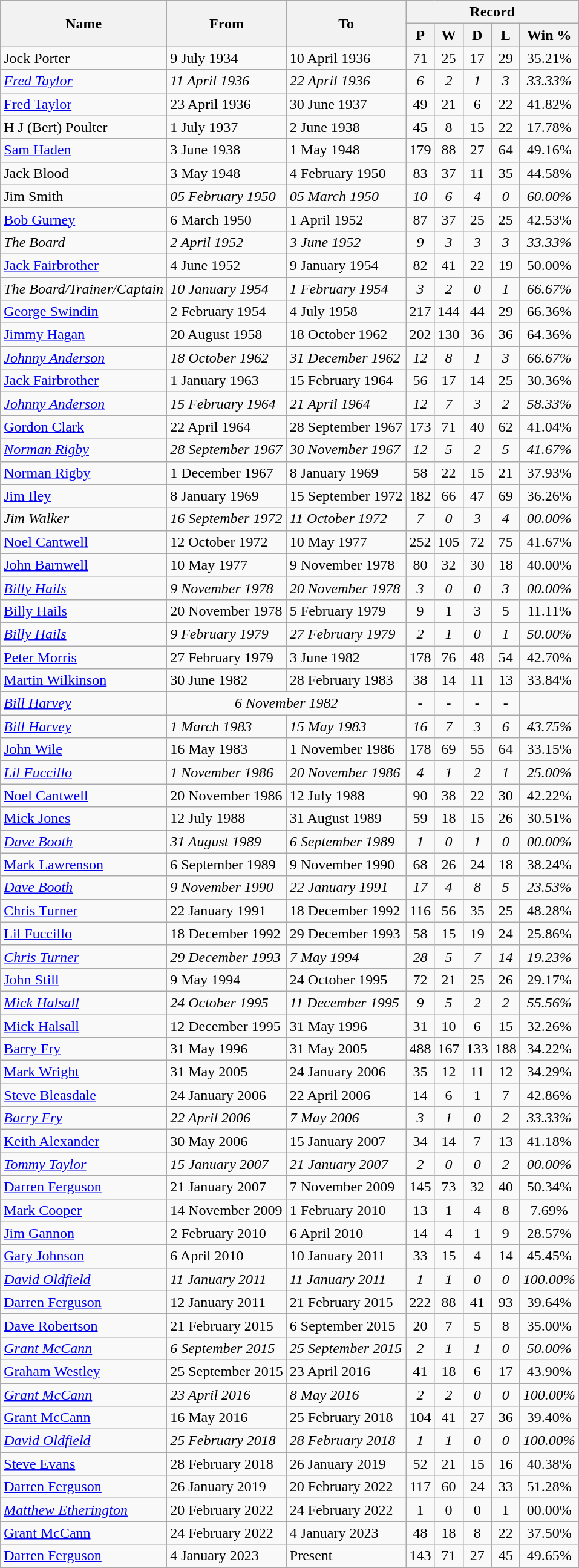<table class="wikitable" style="text-align: center">
<tr>
<th rowspan="2">Name</th>
<th rowspan="2">From</th>
<th rowspan="2">To</th>
<th colspan="7">Record</th>
</tr>
<tr>
<th>P</th>
<th>W</th>
<th>D</th>
<th>L</th>
<th>Win %</th>
</tr>
<tr>
<td align=left>Jock Porter</td>
<td align=left>9 July 1934</td>
<td align=left>10 April 1936</td>
<td>71</td>
<td>25</td>
<td>17</td>
<td>29</td>
<td>35.21%</td>
</tr>
<tr>
<td align=left> <em><a href='#'>Fred Taylor</a></em></td>
<td align=left><em>11 April 1936</em></td>
<td align=left><em>22 April 1936</em></td>
<td><em>6</em></td>
<td><em>2</em></td>
<td><em>1</em></td>
<td><em>3</em></td>
<td><em>33.33%</em></td>
</tr>
<tr>
<td align=left> <a href='#'>Fred Taylor</a></td>
<td align=left>23 April 1936</td>
<td align=left>30 June 1937</td>
<td>49</td>
<td>21</td>
<td>6</td>
<td>22</td>
<td>41.82%</td>
</tr>
<tr>
<td align=left>H J (Bert) Poulter</td>
<td align=left>1 July 1937</td>
<td align=left>2 June 1938</td>
<td>45</td>
<td>8</td>
<td>15</td>
<td>22</td>
<td>17.78%</td>
</tr>
<tr>
<td align=left> <a href='#'>Sam Haden</a></td>
<td align=left>3 June 1938</td>
<td align=left>1 May 1948</td>
<td>179</td>
<td>88</td>
<td>27</td>
<td>64</td>
<td>49.16%</td>
</tr>
<tr>
<td align=left> Jack Blood</td>
<td align=left>3 May 1948</td>
<td align=left>4 February 1950</td>
<td>83</td>
<td>37</td>
<td>11</td>
<td>35</td>
<td>44.58%</td>
</tr>
<tr>
<td align=left> Jim Smith</td>
<td align=left><em>05 February 1950</em></td>
<td align=left><em>05 March 1950</em></td>
<td><em>10</em></td>
<td><em>6</em></td>
<td><em>4</em></td>
<td><em>0</em></td>
<td><em>60.00%</em></td>
</tr>
<tr>
<td align=left> <a href='#'>Bob Gurney</a></td>
<td align=left>6 March 1950</td>
<td align=left>1 April 1952</td>
<td>87</td>
<td>37</td>
<td>25</td>
<td>25</td>
<td>42.53%</td>
</tr>
<tr>
<td align=left><em>The Board</em></td>
<td align=left><em>2 April 1952</em></td>
<td align=left><em>3 June 1952</em></td>
<td><em>9</em></td>
<td><em>3</em></td>
<td><em>3</em></td>
<td><em>3</em></td>
<td><em>33.33%</em></td>
</tr>
<tr>
<td align=left> <a href='#'>Jack Fairbrother</a></td>
<td align=left>4 June 1952</td>
<td align=left>9 January 1954</td>
<td>82</td>
<td>41</td>
<td>22</td>
<td>19</td>
<td>50.00%</td>
</tr>
<tr>
<td align=left><em>The Board/Trainer/Captain</em></td>
<td align=left><em>10 January 1954</em></td>
<td align=left><em>1 February 1954</em></td>
<td><em>3</em></td>
<td><em>2</em></td>
<td><em>0</em></td>
<td><em>1</em></td>
<td><em>66.67%</em></td>
</tr>
<tr>
<td align=left> <a href='#'>George Swindin</a></td>
<td align=left>2 February 1954</td>
<td align=left>4 July 1958</td>
<td>217</td>
<td>144</td>
<td>44</td>
<td>29</td>
<td>66.36%</td>
</tr>
<tr>
<td align=left> <a href='#'>Jimmy Hagan</a></td>
<td align=left>20 August 1958</td>
<td align=left>18 October 1962</td>
<td>202</td>
<td>130</td>
<td>36</td>
<td>36</td>
<td>64.36%</td>
</tr>
<tr>
<td align=left> <em><a href='#'>Johnny Anderson</a></em></td>
<td align=left><em>18 October 1962</em></td>
<td align=left><em>31 December 1962</em></td>
<td><em>12</em></td>
<td><em>8</em></td>
<td><em>1</em></td>
<td><em>3</em></td>
<td><em>66.67%</em></td>
</tr>
<tr>
<td align=left> <a href='#'>Jack Fairbrother</a></td>
<td align=left>1 January 1963</td>
<td align=left>15 February 1964</td>
<td>56</td>
<td>17</td>
<td>14</td>
<td>25</td>
<td>30.36%</td>
</tr>
<tr>
<td align=left> <em><a href='#'>Johnny Anderson</a></em></td>
<td align=left><em>15 February 1964</em></td>
<td align=left><em>21 April 1964</em></td>
<td><em>12</em></td>
<td><em>7</em></td>
<td><em>3</em></td>
<td><em>2</em></td>
<td><em>58.33%</em></td>
</tr>
<tr>
<td align=left> <a href='#'>Gordon Clark</a></td>
<td align=left>22 April 1964</td>
<td align=left>28 September 1967</td>
<td>173</td>
<td>71</td>
<td>40</td>
<td>62</td>
<td>41.04%</td>
</tr>
<tr>
<td align=left> <em><a href='#'>Norman Rigby</a></em></td>
<td align=left><em>28 September 1967</em></td>
<td align=left><em>30 November 1967</em></td>
<td><em>12</em></td>
<td><em>5</em></td>
<td><em>2</em></td>
<td><em>5</em></td>
<td><em>41.67%</em></td>
</tr>
<tr>
<td align=left> <a href='#'>Norman Rigby</a></td>
<td align=left>1 December 1967</td>
<td align=left>8 January 1969</td>
<td>58</td>
<td>22</td>
<td>15</td>
<td>21</td>
<td>37.93%</td>
</tr>
<tr>
<td align=left> <a href='#'>Jim Iley</a></td>
<td align=left>8 January 1969</td>
<td align=left>15 September 1972</td>
<td>182</td>
<td>66</td>
<td>47</td>
<td>69</td>
<td>36.26%</td>
</tr>
<tr>
<td align=left><em>Jim Walker</em></td>
<td align=left><em>16 September 1972</em></td>
<td align=left><em>11 October 1972</em></td>
<td><em>7</em></td>
<td><em>0</em></td>
<td><em>3</em></td>
<td><em>4</em></td>
<td><em>00.00%</em></td>
</tr>
<tr>
<td align=left> <a href='#'>Noel Cantwell</a></td>
<td align=left>12 October 1972</td>
<td align=left>10 May 1977</td>
<td>252</td>
<td>105</td>
<td>72</td>
<td>75</td>
<td>41.67%</td>
</tr>
<tr>
<td align=left> <a href='#'>John Barnwell</a></td>
<td align=left>10 May 1977</td>
<td align=left>9 November 1978</td>
<td>80</td>
<td>32</td>
<td>30</td>
<td>18</td>
<td>40.00%</td>
</tr>
<tr>
<td align=left> <em><a href='#'>Billy Hails</a></em></td>
<td align=left><em>9 November 1978</em></td>
<td align=left><em>20 November 1978</em></td>
<td><em>3</em></td>
<td><em>0</em></td>
<td><em>0</em></td>
<td><em>3</em></td>
<td><em>00.00%</em></td>
</tr>
<tr>
<td align=left> <a href='#'>Billy Hails</a></td>
<td align=left>20 November 1978</td>
<td align=left>5 February 1979</td>
<td>9</td>
<td>1</td>
<td>3</td>
<td>5</td>
<td>11.11%</td>
</tr>
<tr>
<td align=left> <em><a href='#'>Billy Hails</a></em></td>
<td align=left><em>9 February 1979</em></td>
<td align=left><em>27 February 1979</em></td>
<td><em>2</em></td>
<td><em>1</em></td>
<td><em>0</em></td>
<td><em>1</em></td>
<td><em>50.00%</em></td>
</tr>
<tr>
<td align=left> <a href='#'>Peter Morris</a></td>
<td align=left>27 February 1979</td>
<td align=left>3 June 1982</td>
<td>178</td>
<td>76</td>
<td>48</td>
<td>54</td>
<td>42.70%</td>
</tr>
<tr>
<td align=left><a href='#'>Martin Wilkinson</a></td>
<td align=left>30 June 1982</td>
<td align=left>28 February 1983</td>
<td>38</td>
<td>14</td>
<td>11</td>
<td>13</td>
<td>33.84%</td>
</tr>
<tr>
<td align=left> <em><a href='#'>Bill Harvey</a></em></td>
<td colspan="2"><em>6 November 1982</em></td>
<td>-</td>
<td>-</td>
<td>-</td>
<td>-</td>
<td></td>
</tr>
<tr>
<td align=left> <em><a href='#'>Bill Harvey</a></em></td>
<td align=left><em>1 March 1983</em></td>
<td align=left><em>15 May 1983</em></td>
<td><em>16</em></td>
<td><em>7</em></td>
<td><em>3</em></td>
<td><em>6</em></td>
<td><em>43.75%</em></td>
</tr>
<tr>
<td align=left> <a href='#'>John Wile</a></td>
<td align=left>16 May 1983</td>
<td align=left>1 November 1986</td>
<td>178</td>
<td>69</td>
<td>55</td>
<td>64</td>
<td>33.15%</td>
</tr>
<tr>
<td align=left> <em><a href='#'>Lil Fuccillo</a></em></td>
<td align=left><em>1 November 1986</em></td>
<td align=left><em>20 November 1986</em></td>
<td><em>4</em></td>
<td><em>1</em></td>
<td><em>2</em></td>
<td><em>1</em></td>
<td><em>25.00%</em></td>
</tr>
<tr>
<td align=left> <a href='#'>Noel Cantwell</a></td>
<td align=left>20 November 1986</td>
<td align=left>12 July 1988</td>
<td>90</td>
<td>38</td>
<td>22</td>
<td>30</td>
<td>42.22%</td>
</tr>
<tr>
<td align=left> <a href='#'>Mick Jones</a></td>
<td align=left>12 July 1988</td>
<td align=left>31 August 1989</td>
<td>59</td>
<td>18</td>
<td>15</td>
<td>26</td>
<td>30.51%</td>
</tr>
<tr>
<td align=left> <em><a href='#'>Dave Booth</a></em></td>
<td align=left><em>31 August 1989</em></td>
<td align=left><em>6 September 1989</em></td>
<td><em>1</em></td>
<td><em>0</em></td>
<td><em>1</em></td>
<td><em>0</em></td>
<td><em>00.00%</em></td>
</tr>
<tr>
<td align=left> <a href='#'>Mark Lawrenson</a></td>
<td align=left>6 September 1989</td>
<td align=left>9 November 1990</td>
<td>68</td>
<td>26</td>
<td>24</td>
<td>18</td>
<td>38.24%</td>
</tr>
<tr>
<td align=left> <em><a href='#'>Dave Booth</a></em></td>
<td align=left><em>9 November 1990</em></td>
<td align=left><em>22 January 1991</em></td>
<td><em>17</em></td>
<td><em>4</em></td>
<td><em>8</em></td>
<td><em>5</em></td>
<td><em>23.53%</em></td>
</tr>
<tr>
<td align=left> <a href='#'>Chris Turner</a></td>
<td align=left>22 January 1991</td>
<td align=left>18 December 1992</td>
<td>116</td>
<td>56</td>
<td>35</td>
<td>25</td>
<td>48.28%</td>
</tr>
<tr>
<td align=left> <a href='#'>Lil Fuccillo</a></td>
<td align=left>18 December 1992</td>
<td align=left>29 December 1993</td>
<td>58</td>
<td>15</td>
<td>19</td>
<td>24</td>
<td>25.86%</td>
</tr>
<tr>
<td align=left> <em><a href='#'>Chris Turner</a></em></td>
<td align=left><em>29 December 1993</em></td>
<td align=left><em>7 May 1994</em></td>
<td><em>28</em></td>
<td><em>5</em></td>
<td><em>7</em></td>
<td><em>14</em></td>
<td><em>19.23%</em></td>
</tr>
<tr>
<td align=left> <a href='#'>John Still</a></td>
<td align=left>9 May 1994</td>
<td align=left>24 October 1995</td>
<td>72</td>
<td>21</td>
<td>25</td>
<td>26</td>
<td>29.17%</td>
</tr>
<tr>
<td align=left> <em><a href='#'>Mick Halsall</a></em></td>
<td align=left><em>24 October 1995</em></td>
<td align=left><em>11 December 1995</em></td>
<td><em>9</em></td>
<td><em>5</em></td>
<td><em>2</em></td>
<td><em>2</em></td>
<td><em>55.56%</em></td>
</tr>
<tr>
<td align=left> <a href='#'>Mick Halsall</a></td>
<td align=left>12 December 1995</td>
<td align=left>31 May 1996</td>
<td>31</td>
<td>10</td>
<td>6</td>
<td>15</td>
<td>32.26%</td>
</tr>
<tr>
<td align=left> <a href='#'>Barry Fry</a></td>
<td align=left>31 May 1996</td>
<td align=left>31 May 2005</td>
<td>488</td>
<td>167</td>
<td>133</td>
<td>188</td>
<td>34.22%</td>
</tr>
<tr>
<td align=left> <a href='#'>Mark Wright</a></td>
<td align=left>31 May 2005</td>
<td align=left>24 January 2006</td>
<td>35</td>
<td>12</td>
<td>11</td>
<td>12</td>
<td>34.29%</td>
</tr>
<tr>
<td align=left> <a href='#'>Steve Bleasdale</a></td>
<td align=left>24 January 2006</td>
<td align=left>22 April 2006</td>
<td>14</td>
<td>6</td>
<td>1</td>
<td>7</td>
<td>42.86%</td>
</tr>
<tr>
<td align=left> <em><a href='#'>Barry Fry</a></em></td>
<td align=left><em>22 April 2006</em></td>
<td align=left><em>7 May 2006</em></td>
<td><em>3</em></td>
<td><em>1</em></td>
<td><em>0</em></td>
<td><em>2</em></td>
<td><em>33.33%</em></td>
</tr>
<tr>
<td align=left> <a href='#'>Keith Alexander</a></td>
<td align=left>30 May 2006</td>
<td align=left>15 January 2007</td>
<td>34</td>
<td>14</td>
<td>7</td>
<td>13</td>
<td>41.18%</td>
</tr>
<tr>
<td align=left> <em><a href='#'>Tommy Taylor</a></em></td>
<td align=left><em>15 January 2007</em></td>
<td align=left><em>21 January 2007</em></td>
<td><em>2</em></td>
<td><em>0</em></td>
<td><em>0</em></td>
<td><em>2</em></td>
<td><em>00.00%</em></td>
</tr>
<tr>
<td align=left> <a href='#'>Darren Ferguson</a></td>
<td align=left>21 January 2007</td>
<td align=left>7 November 2009</td>
<td>145</td>
<td>73</td>
<td>32</td>
<td>40</td>
<td>50.34%</td>
</tr>
<tr>
<td align=left> <a href='#'>Mark Cooper</a></td>
<td align=left>14 November 2009</td>
<td align=left>1 February 2010</td>
<td>13</td>
<td>1</td>
<td>4</td>
<td>8</td>
<td>7.69%</td>
</tr>
<tr>
<td align=left> <a href='#'>Jim Gannon</a></td>
<td align=left>2 February 2010</td>
<td align=left>6 April 2010</td>
<td>14</td>
<td>4</td>
<td>1</td>
<td>9</td>
<td>28.57%</td>
</tr>
<tr>
<td align=left> <a href='#'>Gary Johnson</a></td>
<td align=left>6 April 2010</td>
<td align=left>10 January 2011</td>
<td>33</td>
<td>15</td>
<td>4</td>
<td>14</td>
<td>45.45%</td>
</tr>
<tr>
<td align=left> <em><a href='#'>David Oldfield</a></em></td>
<td align=left><em>11 January 2011</em></td>
<td align=left><em>11 January 2011</em></td>
<td><em>1</em></td>
<td><em>1</em></td>
<td><em>0</em></td>
<td><em>0</em></td>
<td><em>100.00%</em></td>
</tr>
<tr>
<td align=left> <a href='#'>Darren Ferguson</a></td>
<td align=left>12 January 2011</td>
<td align=left>21 February 2015</td>
<td>222</td>
<td>88</td>
<td>41</td>
<td>93</td>
<td>39.64%</td>
</tr>
<tr>
<td align=left> <a href='#'>Dave Robertson</a></td>
<td align=left>21 February 2015</td>
<td align=left>6 September 2015</td>
<td>20</td>
<td>7</td>
<td>5</td>
<td>8</td>
<td>35.00%</td>
</tr>
<tr>
<td align=left> <em><a href='#'>Grant McCann</a></em></td>
<td align=left><em>6 September 2015</em></td>
<td align=left><em>25 September 2015</em></td>
<td><em>2</em></td>
<td><em>1</em></td>
<td><em>1</em></td>
<td><em>0</em></td>
<td><em>50.00%</em></td>
</tr>
<tr>
<td align=left> <a href='#'>Graham Westley</a></td>
<td align=left>25 September 2015</td>
<td align=left>23 April 2016</td>
<td>41</td>
<td>18</td>
<td>6</td>
<td>17</td>
<td>43.90%</td>
</tr>
<tr>
<td align=left> <em><a href='#'>Grant McCann</a></em></td>
<td align=left><em>23 April 2016</em></td>
<td align=left><em>8 May 2016</em></td>
<td><em>2</em></td>
<td><em>2</em></td>
<td><em>0</em></td>
<td><em>0</em></td>
<td><em>100.00%</em></td>
</tr>
<tr>
<td align=left> <a href='#'>Grant McCann</a></td>
<td align=left>16 May 2016</td>
<td align=left>25 February 2018</td>
<td>104</td>
<td>41</td>
<td>27</td>
<td>36</td>
<td>39.40%</td>
</tr>
<tr>
<td align=left> <em><a href='#'>David Oldfield</a></em></td>
<td align=left><em>25 February 2018</em></td>
<td align=left><em>28 February 2018</em></td>
<td><em>1</em></td>
<td><em>1</em></td>
<td><em>0</em></td>
<td><em>0</em></td>
<td><em>100.00%</em></td>
</tr>
<tr>
<td align=left> <a href='#'>Steve Evans</a></td>
<td align=left>28 February 2018</td>
<td align=left>26 January 2019</td>
<td>52</td>
<td>21</td>
<td>15</td>
<td>16</td>
<td>40.38%</td>
</tr>
<tr>
<td align=left> <a href='#'>Darren Ferguson</a></td>
<td align=left>26 January 2019</td>
<td align=left>20 February 2022</td>
<td>117</td>
<td>60</td>
<td>24</td>
<td>33</td>
<td>51.28%</td>
</tr>
<tr>
<td align=left> <em><a href='#'>Matthew Etherington</a></em></td>
<td align=left>20 February 2022</td>
<td align=left>24 February 2022</td>
<td>1</td>
<td>0</td>
<td>0</td>
<td>1</td>
<td>00.00%</td>
</tr>
<tr>
<td align=left> <a href='#'>Grant McCann</a></td>
<td align=left>24 February 2022</td>
<td align=left>4 January 2023</td>
<td>48</td>
<td>18</td>
<td>8</td>
<td>22</td>
<td>37.50%</td>
</tr>
<tr>
<td align=left> <a href='#'>Darren Ferguson</a></td>
<td align=left>4 January 2023</td>
<td align=left>Present</td>
<td>143</td>
<td>71</td>
<td>27</td>
<td>45</td>
<td>49.65%</td>
</tr>
<tr>
</tr>
</table>
